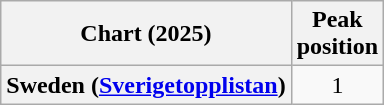<table class="wikitable plainrowheaders" style="text-align:center">
<tr>
<th scope="col">Chart (2025)</th>
<th scope="col">Peak<br>position</th>
</tr>
<tr>
<th scope="row">Sweden (<a href='#'>Sverigetopplistan</a>)</th>
<td>1</td>
</tr>
</table>
